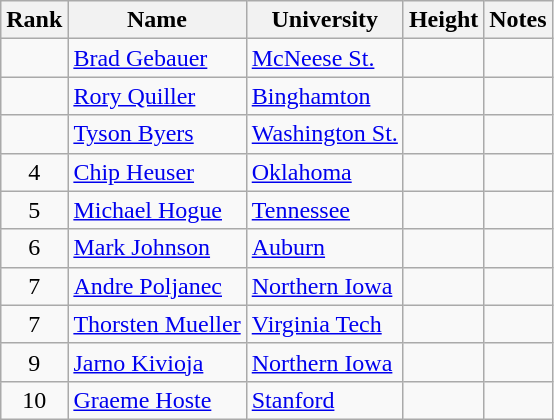<table class="wikitable sortable" style="text-align:center">
<tr>
<th>Rank</th>
<th>Name</th>
<th>University</th>
<th>Height</th>
<th>Notes</th>
</tr>
<tr>
<td></td>
<td align=left><a href='#'>Brad Gebauer</a></td>
<td align="left"><a href='#'>McNeese St.</a></td>
<td></td>
<td></td>
</tr>
<tr>
<td></td>
<td align=left><a href='#'>Rory Quiller</a></td>
<td align="left"><a href='#'>Binghamton</a></td>
<td></td>
<td></td>
</tr>
<tr>
<td></td>
<td align=left><a href='#'>Tyson Byers</a></td>
<td align="left"><a href='#'>Washington St.</a></td>
<td></td>
<td></td>
</tr>
<tr>
<td>4</td>
<td align=left><a href='#'>Chip Heuser</a></td>
<td align="left"><a href='#'>Oklahoma</a></td>
<td></td>
<td></td>
</tr>
<tr>
<td>5</td>
<td align=left><a href='#'>Michael Hogue</a></td>
<td align="left"><a href='#'>Tennessee</a></td>
<td></td>
<td></td>
</tr>
<tr>
<td>6</td>
<td align=left><a href='#'>Mark Johnson</a></td>
<td align="left"><a href='#'>Auburn</a></td>
<td></td>
<td></td>
</tr>
<tr>
<td>7</td>
<td align=left><a href='#'>Andre Poljanec</a></td>
<td align="left"><a href='#'>Northern Iowa</a></td>
<td></td>
<td></td>
</tr>
<tr>
<td>7</td>
<td align=left><a href='#'>Thorsten Mueller</a></td>
<td align="left"><a href='#'>Virginia Tech</a></td>
<td></td>
<td></td>
</tr>
<tr>
<td>9</td>
<td align=left><a href='#'>Jarno Kivioja</a></td>
<td align="left"><a href='#'>Northern Iowa</a></td>
<td></td>
<td></td>
</tr>
<tr>
<td>10</td>
<td align=left><a href='#'>Graeme Hoste</a></td>
<td align="left"><a href='#'>Stanford</a></td>
<td></td>
<td></td>
</tr>
</table>
